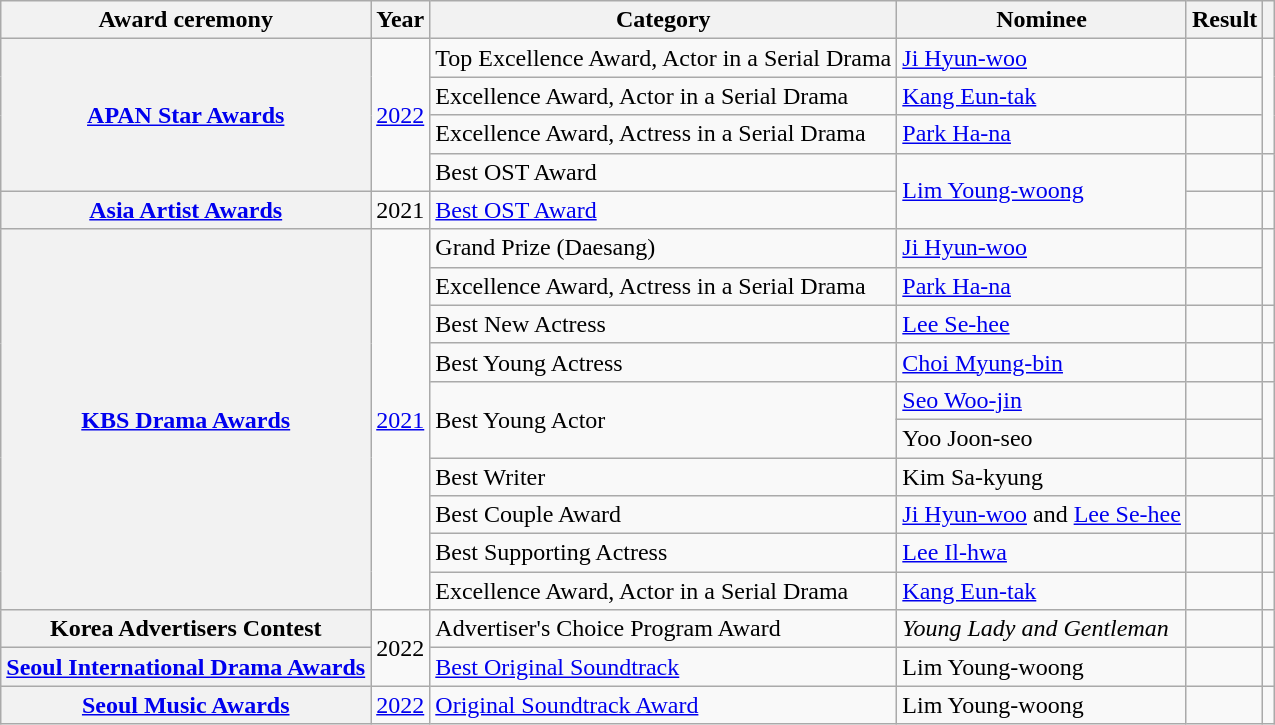<table class="wikitable plainrowheaders sortable">
<tr>
<th scope="col">Award ceremony</th>
<th scope="col">Year</th>
<th scope="col">Category</th>
<th scope="col">Nominee</th>
<th scope="col">Result</th>
<th scope="col" class="unsortable"></th>
</tr>
<tr>
<th scope="row" rowspan="4"><a href='#'>APAN Star Awards</a></th>
<td rowspan="4"><a href='#'>2022</a></td>
<td>Top Excellence Award, Actor in a Serial Drama</td>
<td><a href='#'>Ji Hyun-woo</a></td>
<td></td>
<td style="text-align:center" rowspan="3"></td>
</tr>
<tr>
<td>Excellence Award, Actor in a Serial Drama</td>
<td><a href='#'>Kang Eun-tak</a></td>
<td></td>
</tr>
<tr>
<td>Excellence Award, Actress in a Serial Drama</td>
<td><a href='#'>Park Ha-na</a></td>
<td></td>
</tr>
<tr>
<td>Best OST Award</td>
<td rowspan="2"><a href='#'>Lim Young-woong</a></td>
<td></td>
<td style="text-align:center"></td>
</tr>
<tr>
<th scope="row"  rowspan="1"><a href='#'>Asia Artist Awards</a></th>
<td>2021</td>
<td><a href='#'>Best OST Award</a></td>
<td></td>
<td style="text-align:center"></td>
</tr>
<tr>
<th scope="row"  rowspan="10"><a href='#'>KBS Drama Awards</a></th>
<td rowspan=10><a href='#'>2021</a></td>
<td>Grand Prize (Daesang)</td>
<td><a href='#'>Ji Hyun-woo</a></td>
<td></td>
<td style="text-align:center"rowspan=2></td>
</tr>
<tr>
<td>Excellence Award, Actress in a Serial Drama</td>
<td><a href='#'>Park Ha-na</a></td>
<td></td>
</tr>
<tr>
<td>Best New Actress</td>
<td><a href='#'>Lee Se-hee</a></td>
<td></td>
<td style="text-align:center"></td>
</tr>
<tr>
<td>Best Young Actress</td>
<td><a href='#'>Choi Myung-bin</a></td>
<td></td>
<td style="text-align:center"></td>
</tr>
<tr>
<td rowspan=2>Best Young Actor</td>
<td><a href='#'>Seo Woo-jin</a></td>
<td></td>
<td style="text-align:center"rowspan=2></td>
</tr>
<tr>
<td>Yoo Joon-seo</td>
<td></td>
</tr>
<tr>
<td>Best Writer</td>
<td>Kim Sa-kyung</td>
<td></td>
<td style="text-align:center"></td>
</tr>
<tr>
<td>Best Couple Award</td>
<td><a href='#'>Ji Hyun-woo</a> and <a href='#'>Lee Se-hee</a></td>
<td></td>
<td style="text-align:center"></td>
</tr>
<tr>
<td>Best Supporting Actress</td>
<td><a href='#'>Lee Il-hwa</a></td>
<td></td>
<td style="text-align:center"></td>
</tr>
<tr>
<td>Excellence Award, Actor in a Serial Drama</td>
<td><a href='#'>Kang Eun-tak</a></td>
<td></td>
<td style="text-align:center"></td>
</tr>
<tr>
<th scope="row">Korea Advertisers Contest</th>
<td rowspan=2>2022</td>
<td>Advertiser's Choice Program Award</td>
<td><em>Young Lady and Gentleman</em></td>
<td></td>
<td style="text-align:center"></td>
</tr>
<tr>
<th scope="row"><a href='#'>Seoul International Drama Awards</a></th>
<td><a href='#'>Best Original Soundtrack</a></td>
<td>Lim Young-woong</td>
<td></td>
<td style="text-align:center"></td>
</tr>
<tr>
<th scope="row"><a href='#'>Seoul Music Awards</a></th>
<td><a href='#'>2022</a></td>
<td><a href='#'>Original Soundtrack Award</a></td>
<td>Lim Young-woong</td>
<td></td>
<td style="text-align:center"></td>
</tr>
</table>
